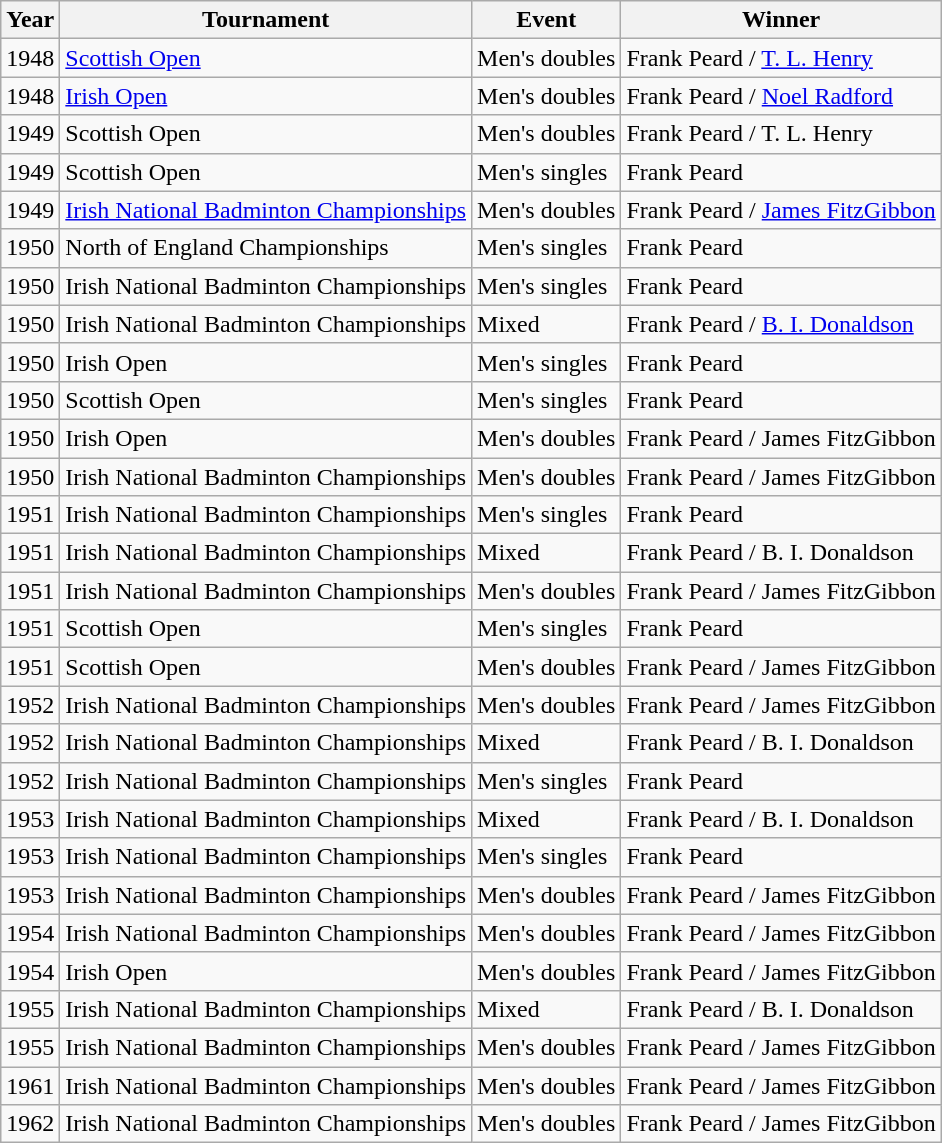<table class="wikitable sortable">
<tr>
<th>Year</th>
<th>Tournament</th>
<th>Event</th>
<th>Winner</th>
</tr>
<tr>
<td>1948</td>
<td><a href='#'>Scottish Open</a></td>
<td>Men's doubles</td>
<td>Frank Peard / <a href='#'>T. L. Henry</a></td>
</tr>
<tr>
<td>1948</td>
<td><a href='#'>Irish Open</a></td>
<td>Men's doubles</td>
<td>Frank Peard / <a href='#'>Noel Radford</a></td>
</tr>
<tr>
<td>1949</td>
<td>Scottish Open</td>
<td>Men's doubles</td>
<td>Frank Peard / T. L. Henry</td>
</tr>
<tr>
<td>1949</td>
<td>Scottish Open</td>
<td>Men's singles</td>
<td>Frank Peard</td>
</tr>
<tr>
<td>1949</td>
<td><a href='#'>Irish National Badminton Championships</a></td>
<td>Men's doubles</td>
<td>Frank Peard / <a href='#'>James FitzGibbon</a></td>
</tr>
<tr>
<td>1950</td>
<td>North of England Championships</td>
<td>Men's singles</td>
<td>Frank Peard</td>
</tr>
<tr>
<td>1950</td>
<td>Irish National Badminton Championships</td>
<td>Men's singles</td>
<td>Frank Peard</td>
</tr>
<tr>
<td>1950</td>
<td>Irish National Badminton Championships</td>
<td>Mixed</td>
<td>Frank Peard / <a href='#'>B. I. Donaldson</a></td>
</tr>
<tr>
<td>1950</td>
<td>Irish Open</td>
<td>Men's singles</td>
<td>Frank Peard</td>
</tr>
<tr>
<td>1950</td>
<td>Scottish Open</td>
<td>Men's singles</td>
<td>Frank Peard</td>
</tr>
<tr>
<td>1950</td>
<td>Irish Open</td>
<td>Men's doubles</td>
<td>Frank Peard  / James FitzGibbon</td>
</tr>
<tr>
<td>1950</td>
<td>Irish National Badminton Championships</td>
<td>Men's doubles</td>
<td>Frank Peard  / James FitzGibbon</td>
</tr>
<tr>
<td>1951</td>
<td>Irish National Badminton Championships</td>
<td>Men's singles</td>
<td>Frank Peard</td>
</tr>
<tr>
<td>1951</td>
<td>Irish National Badminton Championships</td>
<td>Mixed</td>
<td>Frank Peard / B. I. Donaldson</td>
</tr>
<tr>
<td>1951</td>
<td>Irish National Badminton Championships</td>
<td>Men's doubles</td>
<td>Frank Peard  / James FitzGibbon</td>
</tr>
<tr>
<td>1951</td>
<td>Scottish Open</td>
<td>Men's singles</td>
<td>Frank Peard</td>
</tr>
<tr>
<td>1951</td>
<td>Scottish Open</td>
<td>Men's doubles</td>
<td>Frank Peard  / James FitzGibbon</td>
</tr>
<tr>
<td>1952</td>
<td>Irish National Badminton Championships</td>
<td>Men's doubles</td>
<td>Frank Peard  / James FitzGibbon</td>
</tr>
<tr>
<td>1952</td>
<td>Irish National Badminton Championships</td>
<td>Mixed</td>
<td>Frank Peard / B. I. Donaldson</td>
</tr>
<tr>
<td>1952</td>
<td>Irish National Badminton Championships</td>
<td>Men's singles</td>
<td>Frank Peard</td>
</tr>
<tr>
<td>1953</td>
<td>Irish National Badminton Championships</td>
<td>Mixed</td>
<td>Frank Peard / B. I. Donaldson</td>
</tr>
<tr>
<td>1953</td>
<td>Irish National Badminton Championships</td>
<td>Men's singles</td>
<td>Frank Peard</td>
</tr>
<tr>
<td>1953</td>
<td>Irish National Badminton Championships</td>
<td>Men's doubles</td>
<td>Frank Peard  / James FitzGibbon</td>
</tr>
<tr>
<td>1954</td>
<td>Irish National Badminton Championships</td>
<td>Men's doubles</td>
<td>Frank Peard  / James FitzGibbon</td>
</tr>
<tr>
<td>1954</td>
<td>Irish Open</td>
<td>Men's doubles</td>
<td>Frank Peard  / James FitzGibbon</td>
</tr>
<tr>
<td>1955</td>
<td>Irish National Badminton Championships</td>
<td>Mixed</td>
<td>Frank Peard / B. I. Donaldson</td>
</tr>
<tr>
<td>1955</td>
<td>Irish National Badminton Championships</td>
<td>Men's doubles</td>
<td>Frank Peard  / James FitzGibbon</td>
</tr>
<tr>
<td>1961</td>
<td>Irish National Badminton Championships</td>
<td>Men's doubles</td>
<td>Frank Peard  / James FitzGibbon</td>
</tr>
<tr>
<td>1962</td>
<td>Irish National Badminton Championships</td>
<td>Men's doubles</td>
<td>Frank Peard  / James FitzGibbon</td>
</tr>
</table>
